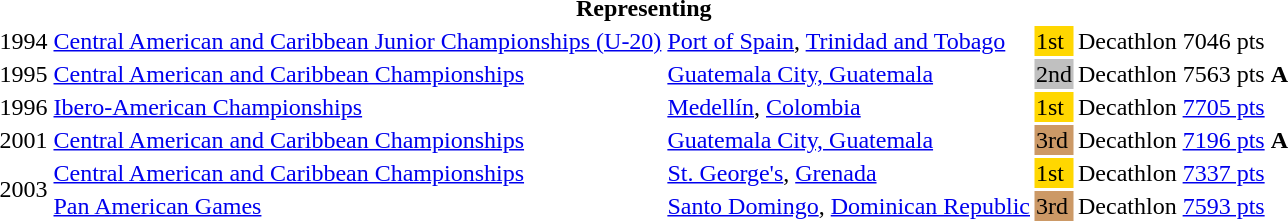<table>
<tr>
<th colspan="6">Representing </th>
</tr>
<tr>
<td>1994</td>
<td><a href='#'>Central American and Caribbean Junior Championships (U-20)</a></td>
<td><a href='#'>Port of Spain</a>, <a href='#'>Trinidad and Tobago</a></td>
<td bgcolor=gold>1st</td>
<td>Decathlon</td>
<td>7046 pts</td>
</tr>
<tr>
<td>1995</td>
<td><a href='#'>Central American and Caribbean Championships</a></td>
<td><a href='#'>Guatemala City, Guatemala</a></td>
<td bgcolor="silver">2nd</td>
<td>Decathlon</td>
<td>7563 pts <strong>A</strong></td>
</tr>
<tr>
<td>1996</td>
<td><a href='#'>Ibero-American Championships</a></td>
<td><a href='#'>Medellín</a>, <a href='#'>Colombia</a></td>
<td bgcolor=gold>1st</td>
<td>Decathlon</td>
<td><a href='#'>7705 pts</a></td>
</tr>
<tr>
<td>2001</td>
<td><a href='#'>Central American and Caribbean Championships</a></td>
<td><a href='#'>Guatemala City, Guatemala</a></td>
<td bgcolor="cc9966">3rd</td>
<td>Decathlon</td>
<td><a href='#'>7196 pts</a> <strong>A</strong></td>
</tr>
<tr>
<td rowspan=2>2003</td>
<td><a href='#'>Central American and Caribbean Championships</a></td>
<td><a href='#'>St. George's</a>, <a href='#'>Grenada</a></td>
<td bgcolor="gold">1st</td>
<td>Decathlon</td>
<td><a href='#'>7337 pts</a></td>
</tr>
<tr>
<td><a href='#'>Pan American Games</a></td>
<td><a href='#'>Santo Domingo</a>, <a href='#'>Dominican Republic</a></td>
<td bgcolor="cc9966">3rd</td>
<td>Decathlon</td>
<td><a href='#'>7593 pts</a></td>
</tr>
</table>
